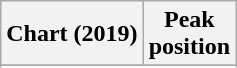<table class="wikitable sortable plainrowheaders" style="text-align:center">
<tr>
<th scope="col">Chart (2019)</th>
<th scope="col">Peak<br> position</th>
</tr>
<tr>
</tr>
<tr>
</tr>
<tr>
</tr>
<tr>
</tr>
</table>
